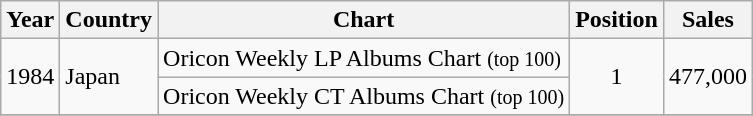<table class="wikitable">
<tr>
<th>Year</th>
<th>Country</th>
<th>Chart</th>
<th>Position</th>
<th>Sales</th>
</tr>
<tr>
<td rowspan=2>1984</td>
<td rowspan=2>Japan</td>
<td>Oricon Weekly LP Albums Chart <small>(top 100)</small></td>
<td align="center" rowspan=2>1</td>
<td rowspan=2>477,000</td>
</tr>
<tr>
<td>Oricon Weekly CT Albums Chart <small>(top 100)</small></td>
</tr>
<tr>
</tr>
</table>
